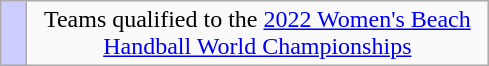<table class="wikitable" style="text-align: center;">
<tr>
<td width=10px bgcolor=#ccccff></td>
<td width=300px>Teams qualified to the <a href='#'>2022 Women's Beach Handball World Championships</a></td>
</tr>
</table>
